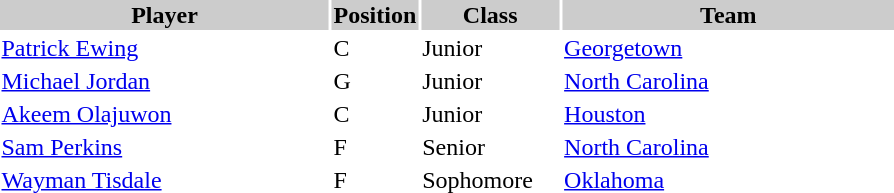<table style="width:600px" "border:'1' 'solid' 'gray'">
<tr>
<th style="background:#CCCCCC;width:40%">Player</th>
<th style="background:#CCCCCC;width:4%">Position</th>
<th style="background:#CCCCCC;width:16%">Class</th>
<th style="background:#CCCCCC;width:40%">Team</th>
</tr>
<tr>
<td><a href='#'>Patrick Ewing</a></td>
<td>C</td>
<td>Junior</td>
<td><a href='#'>Georgetown</a></td>
</tr>
<tr>
<td><a href='#'>Michael Jordan</a></td>
<td>G</td>
<td>Junior</td>
<td><a href='#'>North Carolina</a></td>
</tr>
<tr>
<td><a href='#'>Akeem Olajuwon</a></td>
<td>C</td>
<td>Junior</td>
<td><a href='#'>Houston</a></td>
</tr>
<tr>
<td><a href='#'>Sam Perkins</a></td>
<td>F</td>
<td>Senior</td>
<td><a href='#'>North Carolina</a></td>
</tr>
<tr>
<td><a href='#'>Wayman Tisdale</a></td>
<td>F</td>
<td>Sophomore</td>
<td><a href='#'>Oklahoma</a></td>
</tr>
</table>
